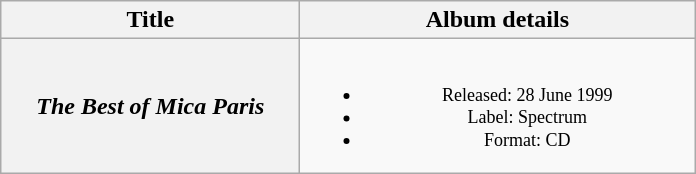<table class="wikitable plainrowheaders" style="text-align:center;" border="1">
<tr>
<th scope="col" style="width:12em;">Title</th>
<th scope="col" style="width:16em;">Album details</th>
</tr>
<tr>
<th scope="row"><em>The Best of Mica Paris</em></th>
<td style="font-size:12px;"><br><ul><li>Released: 28 June 1999</li><li>Label: Spectrum</li><li>Format: CD</li></ul></td>
</tr>
</table>
